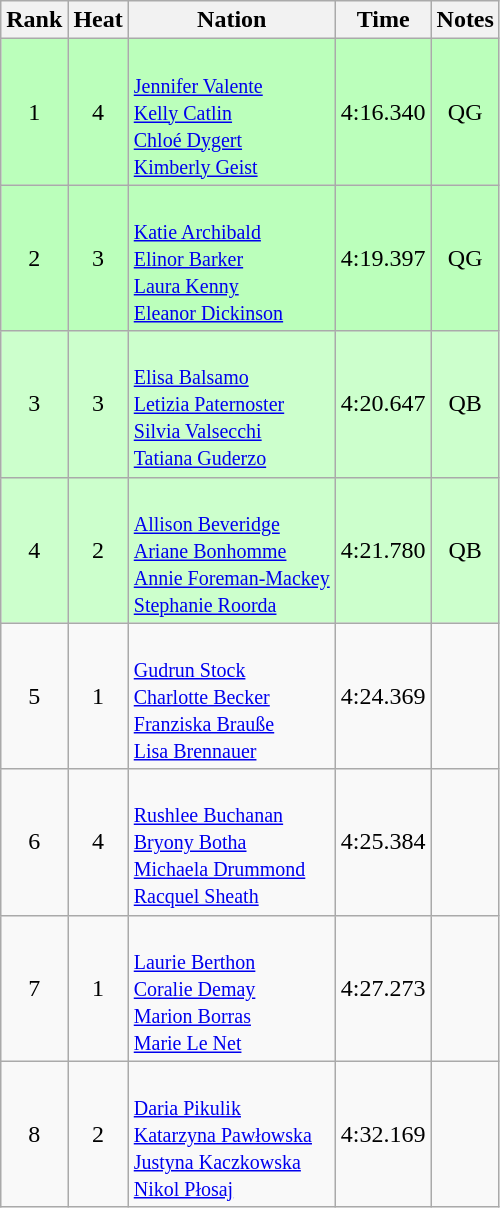<table class="wikitable sortable" style="text-align:center">
<tr>
<th>Rank</th>
<th>Heat</th>
<th>Nation</th>
<th>Time</th>
<th>Notes</th>
</tr>
<tr bgcolor=bbffbb>
<td>1</td>
<td>4</td>
<td align=left><br><small><a href='#'>Jennifer Valente</a><br><a href='#'>Kelly Catlin</a><br><a href='#'>Chloé Dygert</a><br><a href='#'>Kimberly Geist</a> </small></td>
<td>4:16.340</td>
<td>QG</td>
</tr>
<tr bgcolor=bbffbb>
<td>2</td>
<td>3</td>
<td align=left><br><small><a href='#'>Katie Archibald</a><br><a href='#'>Elinor Barker</a><br><a href='#'>Laura Kenny</a><br><a href='#'>Eleanor Dickinson</a></small></td>
<td>4:19.397</td>
<td>QG</td>
</tr>
<tr bgcolor=ccffcc>
<td>3</td>
<td>3</td>
<td align=left><br><small><a href='#'>Elisa Balsamo</a><br><a href='#'>Letizia Paternoster</a><br><a href='#'>Silvia Valsecchi</a><br><a href='#'>Tatiana Guderzo</a></small></td>
<td>4:20.647</td>
<td>QB</td>
</tr>
<tr bgcolor=ccffcc>
<td>4</td>
<td>2</td>
<td align=left><br><small><a href='#'>Allison Beveridge</a><br><a href='#'>Ariane Bonhomme</a><br><a href='#'>Annie Foreman-Mackey</a><br><a href='#'>Stephanie Roorda</a></small></td>
<td>4:21.780</td>
<td>QB</td>
</tr>
<tr>
<td>5</td>
<td>1</td>
<td align=left><br><small><a href='#'>Gudrun Stock</a><br><a href='#'>Charlotte Becker</a><br><a href='#'>Franziska Brauße</a><br><a href='#'>Lisa Brennauer</a></small></td>
<td>4:24.369</td>
<td></td>
</tr>
<tr>
<td>6</td>
<td>4</td>
<td align=left><br><small><a href='#'>Rushlee Buchanan</a><br><a href='#'>Bryony Botha</a><br><a href='#'>Michaela Drummond</a><br><a href='#'>Racquel Sheath</a> </small></td>
<td>4:25.384</td>
<td></td>
</tr>
<tr>
<td>7</td>
<td>1</td>
<td align=left><br><small><a href='#'>Laurie Berthon</a><br><a href='#'>Coralie Demay</a><br><a href='#'>Marion Borras</a><br><a href='#'>Marie Le Net</a> </small></td>
<td>4:27.273</td>
<td></td>
</tr>
<tr>
<td>8</td>
<td>2</td>
<td align=left><br><small><a href='#'>Daria Pikulik</a><br><a href='#'>Katarzyna Pawłowska</a><br><a href='#'>Justyna Kaczkowska</a><br><a href='#'>Nikol Płosaj</a></small></td>
<td>4:32.169</td>
<td></td>
</tr>
</table>
